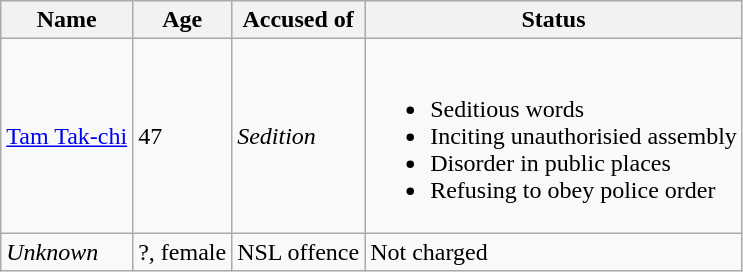<table class="wikitable">
<tr>
<th>Name</th>
<th>Age</th>
<th>Accused of</th>
<th>Status</th>
</tr>
<tr>
<td><a href='#'>Tam Tak-chi</a></td>
<td>47</td>
<td><em>Sedition</em></td>
<td><br><ul><li>Seditious words</li><li>Inciting unauthorisied assembly</li><li>Disorder in public places</li><li>Refusing to obey police order</li></ul></td>
</tr>
<tr>
<td><em>Unknown</em></td>
<td>?, female</td>
<td>NSL offence</td>
<td>Not charged</td>
</tr>
</table>
